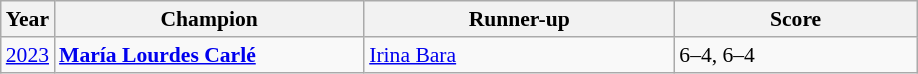<table class="wikitable" style="font-size:90%">
<tr>
<th>Year</th>
<th width="200">Champion</th>
<th width="200">Runner-up</th>
<th width="155">Score</th>
</tr>
<tr>
<td><a href='#'>2023</a></td>
<td> <strong><a href='#'>María Lourdes Carlé</a></strong></td>
<td> <a href='#'>Irina Bara</a></td>
<td>6–4, 6–4</td>
</tr>
</table>
